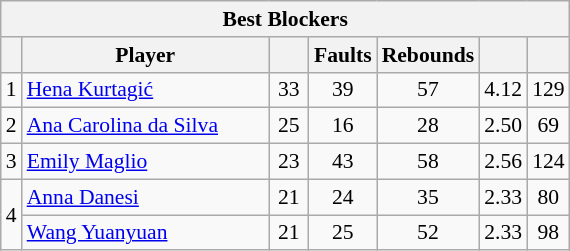<table class="wikitable sortable" style=font-size:90%>
<tr>
<th colspan=7>Best Blockers</th>
</tr>
<tr>
<th></th>
<th width=158>Player</th>
<th width=20></th>
<th width=20>Faults</th>
<th width=20>Rebounds</th>
<th width=20></th>
<th width=20></th>
</tr>
<tr>
<td>1</td>
<td> <a href='#'>Hena Kurtagić</a></td>
<td align=center>33</td>
<td align=center>39</td>
<td align=center>57</td>
<td align=center>4.12</td>
<td align=center>129</td>
</tr>
<tr>
<td>2</td>
<td> <a href='#'>Ana Carolina da Silva</a></td>
<td align=center>25</td>
<td align=center>16</td>
<td align=center>28</td>
<td align=center>2.50</td>
<td align=center>69</td>
</tr>
<tr>
<td>3</td>
<td> <a href='#'>Emily Maglio</a></td>
<td align=center>23</td>
<td align=center>43</td>
<td align=center>58</td>
<td align=center>2.56</td>
<td align=center>124</td>
</tr>
<tr>
<td rowspan="2">4</td>
<td> <a href='#'>Anna Danesi</a></td>
<td align=center>21</td>
<td align=center>24</td>
<td align=center>35</td>
<td align=center>2.33</td>
<td align=center>80</td>
</tr>
<tr>
<td> <a href='#'>Wang Yuanyuan</a></td>
<td align=center>21</td>
<td align=center>25</td>
<td align=center>52</td>
<td align=center>2.33</td>
<td align=center>98</td>
</tr>
</table>
